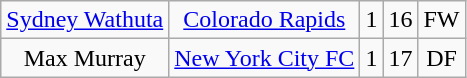<table class="wikitable" style="text-align: center;">
<tr>
<td><a href='#'>Sydney Wathuta</a></td>
<td><a href='#'>Colorado Rapids</a></td>
<td>1</td>
<td>16</td>
<td>FW</td>
</tr>
<tr>
<td>Max Murray</td>
<td><a href='#'>New York City FC</a></td>
<td>1</td>
<td>17</td>
<td>DF</td>
</tr>
</table>
